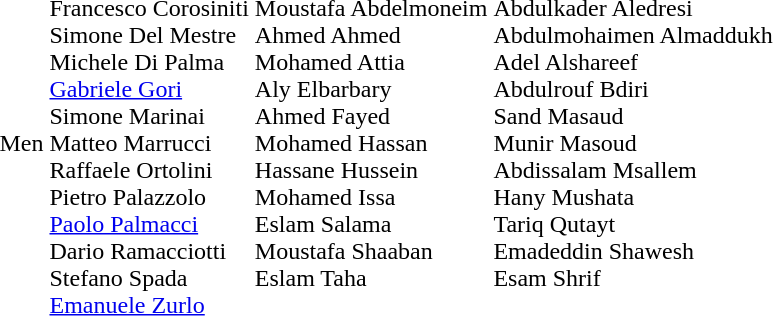<table>
<tr>
<td>Men</td>
<td nowrap><br>Francesco Corosiniti<br>Simone Del Mestre<br>Michele Di Palma<br><a href='#'>Gabriele Gori</a><br>Simone Marinai<br>Matteo Marrucci<br>Raffaele Ortolini<br>Pietro Palazzolo<br><a href='#'>Paolo Palmacci</a><br>Dario Ramacciotti<br>Stefano Spada<br><a href='#'>Emanuele Zurlo</a></td>
<td nowrap valign=top><br>Moustafa Abdelmoneim<br>Ahmed Ahmed<br>Mohamed Attia<br>Aly Elbarbary<br>Ahmed Fayed<br>Mohamed Hassan<br>Hassane Hussein<br>Mohamed Issa<br>Eslam Salama<br>Moustafa Shaaban<br>Eslam Taha</td>
<td nowrap valign=top><br>Abdulkader Aledresi<br>Abdulmohaimen Almaddukh<br>Adel Alshareef<br>Abdulrouf Bdiri<br>Sand Masaud<br>Munir Masoud<br>Abdissalam Msallem<br>Hany Mushata<br>Tariq Qutayt<br>Emadeddin Shawesh<br>Esam Shrif</td>
</tr>
</table>
